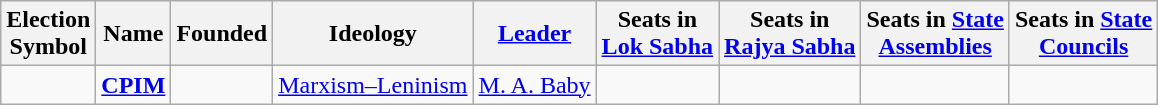<table class="wikitable">
<tr>
<th>Election<br>Symbol</th>
<th>Name</th>
<th>Founded</th>
<th>Ideology</th>
<th><a href='#'>Leader</a></th>
<th>Seats in<br><a href='#'>Lok Sabha</a></th>
<th>Seats in<br><a href='#'>Rajya Sabha</a></th>
<th>Seats in <a href='#'>State<br>Assemblies</a></th>
<th>Seats in <a href='#'>State<br>Councils</a></th>
</tr>
<tr>
<td></td>
<td><strong><a href='#'>CPIM</a></strong></td>
<td></td>
<td><a href='#'>Marxism–Leninism</a></td>
<td><a href='#'>M. A. Baby</a></td>
<td></td>
<td></td>
<td></td>
<td></td>
</tr>
</table>
